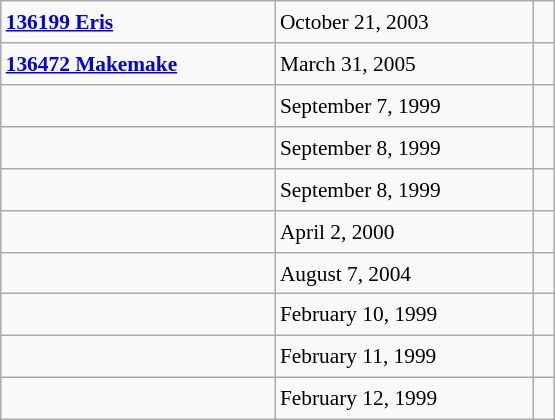<table class="wikitable" style="font-size: 89%; float: left; width: 26em; margin-right: 1em; height: 280px">
<tr>
<td><strong><a href='#'>136199 Eris</a></strong></td>
<td>October 21, 2003</td>
<td> </td>
</tr>
<tr>
<td><strong><a href='#'>136472 Makemake</a></strong></td>
<td>March 31, 2005</td>
<td> </td>
</tr>
<tr>
<td></td>
<td>September 7, 1999</td>
<td> </td>
</tr>
<tr>
<td></td>
<td>September 8, 1999</td>
<td> </td>
</tr>
<tr>
<td></td>
<td>September 8, 1999</td>
<td> </td>
</tr>
<tr>
<td></td>
<td>April 2, 2000</td>
<td> </td>
</tr>
<tr>
<td><strong></strong></td>
<td>August 7, 2004</td>
<td> </td>
</tr>
<tr>
<td></td>
<td>February 10, 1999</td>
<td> </td>
</tr>
<tr>
<td></td>
<td>February 11, 1999</td>
<td> </td>
</tr>
<tr>
<td></td>
<td>February 12, 1999</td>
<td> </td>
</tr>
</table>
